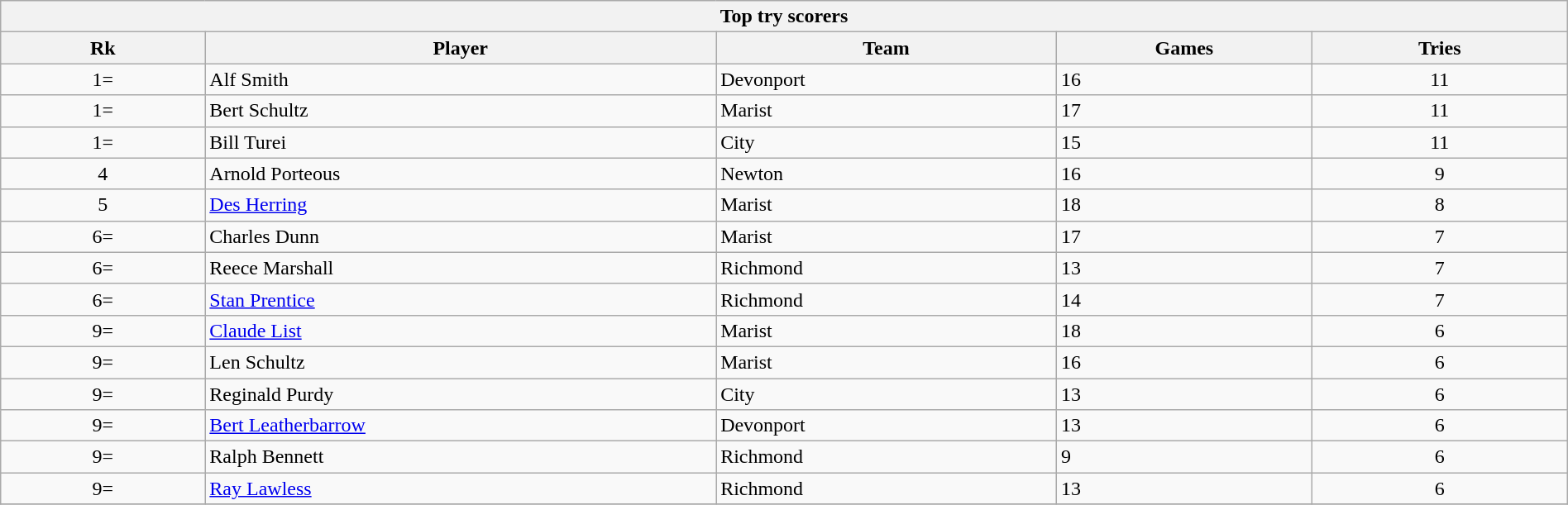<table class="wikitable collapsible sortable" style="text-align:left; font-size:100%; width:100%;">
<tr>
<th colspan="100%">Top try scorers</th>
</tr>
<tr>
<th style="width:12%;">Rk</th>
<th style="width:30%;">Player</th>
<th style="width:20%;">Team</th>
<th style="width:15%;">Games</th>
<th style="width:15%;">Tries<br></th>
</tr>
<tr>
<td style="text-align:center;">1=</td>
<td>Alf Smith</td>
<td>Devonport</td>
<td>16</td>
<td style="text-align:center;">11</td>
</tr>
<tr>
<td style="text-align:center;">1=</td>
<td>Bert Schultz</td>
<td>Marist</td>
<td>17</td>
<td style="text-align:center;">11</td>
</tr>
<tr>
<td style="text-align:center;">1=</td>
<td>Bill Turei</td>
<td>City</td>
<td>15</td>
<td style="text-align:center;">11</td>
</tr>
<tr>
<td style="text-align:center;">4</td>
<td>Arnold Porteous</td>
<td>Newton</td>
<td>16</td>
<td style="text-align:center;">9</td>
</tr>
<tr>
<td style="text-align:center;">5</td>
<td><a href='#'>Des Herring</a></td>
<td>Marist</td>
<td>18</td>
<td style="text-align:center;">8</td>
</tr>
<tr>
<td style="text-align:center;">6=</td>
<td>Charles Dunn</td>
<td>Marist</td>
<td>17</td>
<td style="text-align:center;">7</td>
</tr>
<tr>
<td style="text-align:center;">6=</td>
<td>Reece Marshall</td>
<td>Richmond</td>
<td>13</td>
<td style="text-align:center;">7</td>
</tr>
<tr>
<td style="text-align:center;">6=</td>
<td><a href='#'>Stan Prentice</a></td>
<td>Richmond</td>
<td>14</td>
<td style="text-align:center;">7</td>
</tr>
<tr>
<td style="text-align:center;">9=</td>
<td><a href='#'>Claude List</a></td>
<td>Marist</td>
<td>18</td>
<td style="text-align:center;">6</td>
</tr>
<tr>
<td style="text-align:center;">9=</td>
<td>Len Schultz</td>
<td>Marist</td>
<td>16</td>
<td style="text-align:center;">6</td>
</tr>
<tr>
<td style="text-align:center;">9=</td>
<td>Reginald Purdy</td>
<td>City</td>
<td>13</td>
<td style="text-align:center;">6</td>
</tr>
<tr>
<td style="text-align:center;">9=</td>
<td><a href='#'>Bert Leatherbarrow</a></td>
<td>Devonport</td>
<td>13</td>
<td style="text-align:center;">6</td>
</tr>
<tr>
<td style="text-align:center;">9=</td>
<td>Ralph Bennett</td>
<td>Richmond</td>
<td>9</td>
<td style="text-align:center;">6</td>
</tr>
<tr>
<td style="text-align:center;">9=</td>
<td><a href='#'>Ray Lawless</a></td>
<td>Richmond</td>
<td>13</td>
<td style="text-align:center;">6</td>
</tr>
<tr>
</tr>
</table>
